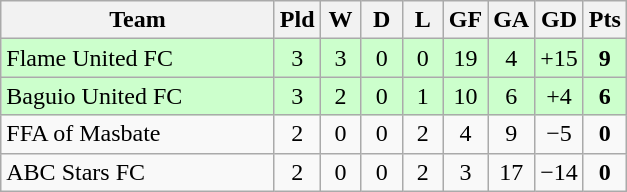<table class="wikitable" style="text-align: center;">
<tr>
<th width="175">Team</th>
<th width="20">Pld</th>
<th width="20">W</th>
<th width="20">D</th>
<th width="20">L</th>
<th width="20">GF</th>
<th width="20">GA</th>
<th width="20">GD</th>
<th width="20">Pts</th>
</tr>
<tr bgcolor=#ccffcc>
<td style="text-align:left;">Flame United FC</td>
<td>3</td>
<td>3</td>
<td>0</td>
<td>0</td>
<td>19</td>
<td>4</td>
<td>+15</td>
<td><strong>9</strong></td>
</tr>
<tr bgcolor=#ccffcc>
<td style="text-align:left;">Baguio United FC</td>
<td>3</td>
<td>2</td>
<td>0</td>
<td>1</td>
<td>10</td>
<td>6</td>
<td>+4</td>
<td><strong>6</strong></td>
</tr>
<tr>
<td style="text-align:left;">FFA of Masbate</td>
<td>2</td>
<td>0</td>
<td>0</td>
<td>2</td>
<td>4</td>
<td>9</td>
<td>−5</td>
<td><strong>0</strong></td>
</tr>
<tr>
<td style="text-align:left;">ABC Stars FC</td>
<td>2</td>
<td>0</td>
<td>0</td>
<td>2</td>
<td>3</td>
<td>17</td>
<td>−14</td>
<td><strong>0</strong></td>
</tr>
</table>
